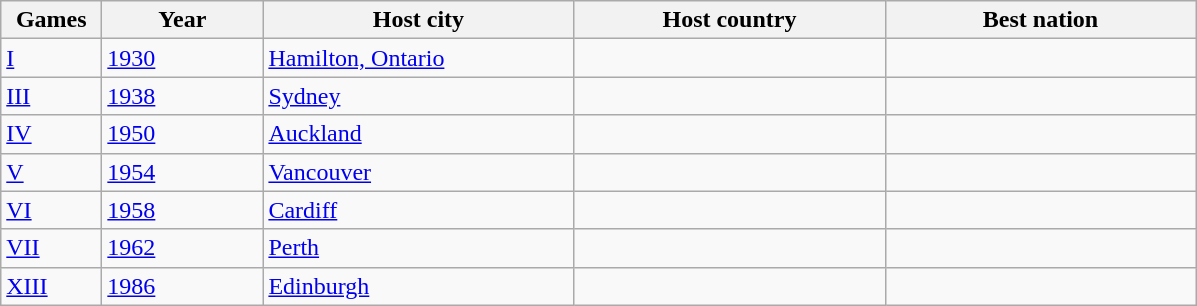<table class=wikitable>
<tr>
<th width=60>Games</th>
<th width=100>Year</th>
<th width=200>Host city</th>
<th width=200>Host country</th>
<th width=200>Best nation</th>
</tr>
<tr>
<td><a href='#'>I</a></td>
<td><a href='#'>1930</a></td>
<td><a href='#'>Hamilton, Ontario</a></td>
<td></td>
<td></td>
</tr>
<tr>
<td><a href='#'>III</a></td>
<td><a href='#'>1938</a></td>
<td><a href='#'>Sydney</a></td>
<td></td>
<td></td>
</tr>
<tr>
<td><a href='#'>IV</a></td>
<td><a href='#'>1950</a></td>
<td><a href='#'>Auckland</a></td>
<td></td>
<td></td>
</tr>
<tr>
<td><a href='#'>V</a></td>
<td><a href='#'>1954</a></td>
<td><a href='#'>Vancouver</a></td>
<td></td>
<td></td>
</tr>
<tr>
<td><a href='#'>VI</a></td>
<td><a href='#'>1958</a></td>
<td><a href='#'>Cardiff</a></td>
<td></td>
<td></td>
</tr>
<tr>
<td><a href='#'>VII</a></td>
<td><a href='#'>1962</a></td>
<td><a href='#'>Perth</a></td>
<td></td>
<td></td>
</tr>
<tr>
<td><a href='#'>XIII</a></td>
<td><a href='#'>1986</a></td>
<td><a href='#'>Edinburgh</a></td>
<td></td>
<td></td>
</tr>
</table>
